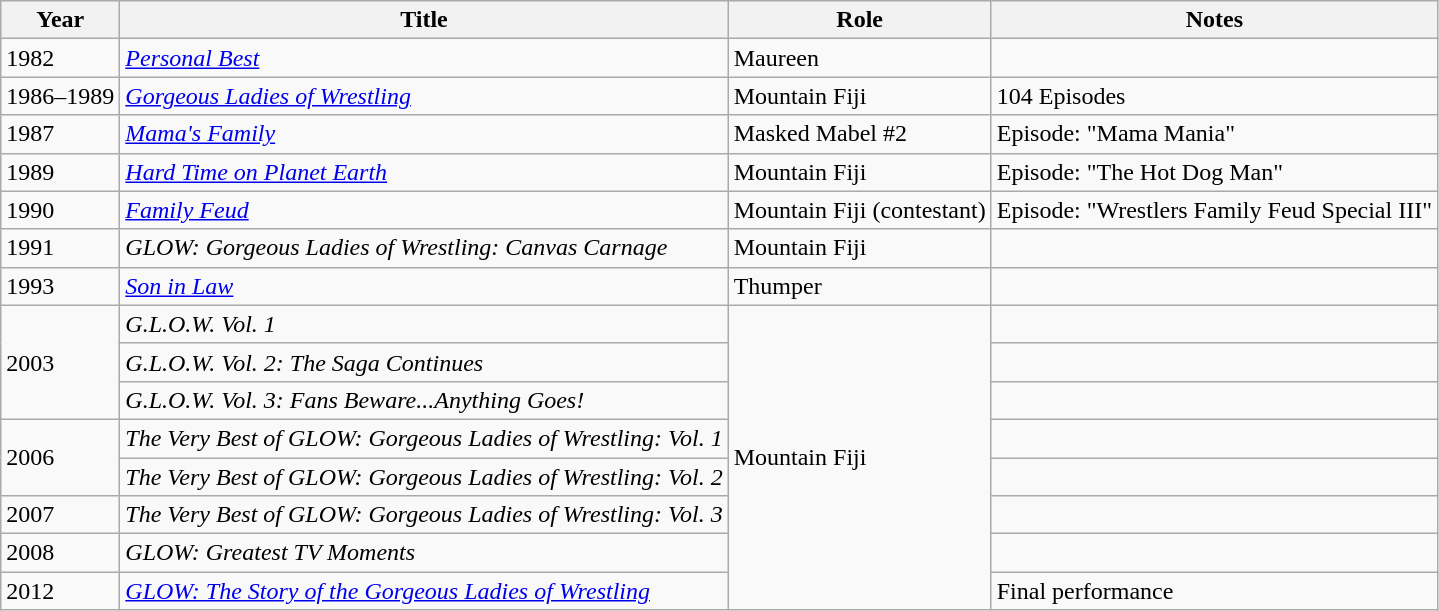<table class="wikitable sortable">
<tr>
<th>Year</th>
<th>Title</th>
<th>Role</th>
<th>Notes</th>
</tr>
<tr>
<td>1982</td>
<td><em><a href='#'>Personal Best</a></em></td>
<td>Maureen</td>
<td></td>
</tr>
<tr>
<td>1986–1989</td>
<td><em><a href='#'>Gorgeous Ladies of Wrestling</a></em></td>
<td>Mountain Fiji</td>
<td>104 Episodes</td>
</tr>
<tr>
<td>1987</td>
<td><em><a href='#'>Mama's Family</a></em></td>
<td>Masked Mabel #2</td>
<td>Episode: "Mama Mania"</td>
</tr>
<tr>
<td>1989</td>
<td><em><a href='#'>Hard Time on Planet Earth</a></em></td>
<td>Mountain Fiji</td>
<td>Episode: "The Hot Dog Man"</td>
</tr>
<tr>
<td>1990</td>
<td><em><a href='#'>Family Feud</a></em></td>
<td>Mountain Fiji (contestant)</td>
<td>Episode: "Wrestlers Family Feud Special III"</td>
</tr>
<tr>
<td>1991</td>
<td><em>GLOW: Gorgeous Ladies of Wrestling: Canvas Carnage</em></td>
<td>Mountain Fiji</td>
<td></td>
</tr>
<tr>
<td>1993</td>
<td><em><a href='#'>Son in Law</a></em></td>
<td>Thumper</td>
<td></td>
</tr>
<tr>
<td rowspan=3>2003</td>
<td><em>G.L.O.W. Vol. 1</em></td>
<td rowspan=8>Mountain Fiji</td>
<td></td>
</tr>
<tr>
<td><em>G.L.O.W. Vol. 2: The Saga Continues</em></td>
<td></td>
</tr>
<tr>
<td><em>G.L.O.W. Vol. 3: Fans Beware...Anything Goes!</em></td>
<td></td>
</tr>
<tr>
<td rowspan=2>2006</td>
<td><em>The Very Best of GLOW: Gorgeous Ladies of Wrestling: Vol. 1</em></td>
<td></td>
</tr>
<tr>
<td><em>The Very Best of GLOW: Gorgeous Ladies of Wrestling: Vol. 2</em></td>
<td></td>
</tr>
<tr>
<td>2007</td>
<td><em>The Very Best of GLOW: Gorgeous Ladies of Wrestling: Vol. 3</em></td>
<td></td>
</tr>
<tr>
<td>2008</td>
<td><em>GLOW: Greatest TV Moments</em></td>
<td></td>
</tr>
<tr>
<td>2012</td>
<td><em><a href='#'>GLOW: The Story of the Gorgeous Ladies of Wrestling</a></em></td>
<td>Final performance</td>
</tr>
</table>
